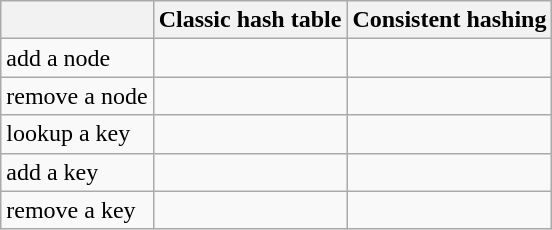<table class="wikitable">
<tr>
<th></th>
<th>Classic hash table</th>
<th>Consistent hashing</th>
</tr>
<tr>
<td>add a node</td>
<td></td>
<td></td>
</tr>
<tr>
<td>remove a node</td>
<td></td>
<td></td>
</tr>
<tr>
<td>lookup a key</td>
<td></td>
<td></td>
</tr>
<tr>
<td>add a key</td>
<td></td>
<td></td>
</tr>
<tr>
<td>remove a key</td>
<td></td>
<td></td>
</tr>
</table>
